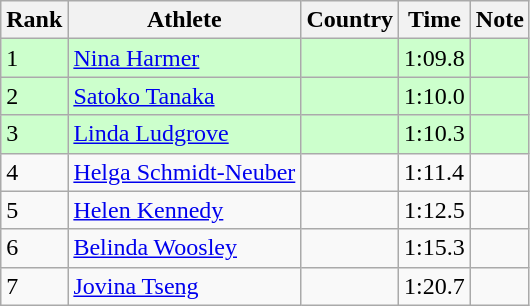<table class="wikitable sortable">
<tr>
<th>Rank</th>
<th>Athlete</th>
<th>Country</th>
<th>Time</th>
<th>Note</th>
</tr>
<tr bgcolor=#CCFFCC>
<td>1</td>
<td><a href='#'>Nina Harmer</a></td>
<td></td>
<td>1:09.8</td>
<td></td>
</tr>
<tr bgcolor=#CCFFCC>
<td>2</td>
<td><a href='#'>Satoko Tanaka</a></td>
<td></td>
<td>1:10.0</td>
<td></td>
</tr>
<tr bgcolor=#CCFFCC>
<td>3</td>
<td><a href='#'>Linda Ludgrove</a></td>
<td></td>
<td>1:10.3</td>
<td></td>
</tr>
<tr>
<td>4</td>
<td><a href='#'>Helga Schmidt-Neuber</a></td>
<td></td>
<td>1:11.4</td>
<td></td>
</tr>
<tr>
<td>5</td>
<td><a href='#'>Helen Kennedy</a></td>
<td></td>
<td>1:12.5</td>
<td></td>
</tr>
<tr>
<td>6</td>
<td><a href='#'>Belinda Woosley</a></td>
<td></td>
<td>1:15.3</td>
<td></td>
</tr>
<tr>
<td>7</td>
<td><a href='#'>Jovina Tseng</a></td>
<td></td>
<td>1:20.7</td>
<td></td>
</tr>
</table>
